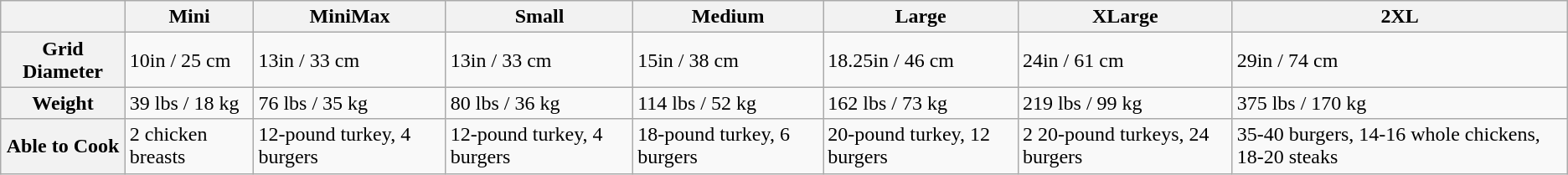<table class="wikitable">
<tr>
<th></th>
<th>Mini</th>
<th>MiniMax</th>
<th>Small</th>
<th>Medium</th>
<th>Large</th>
<th>XLarge</th>
<th>2XL</th>
</tr>
<tr>
<th>Grid Diameter</th>
<td>10in / 25 cm</td>
<td>13in / 33 cm</td>
<td>13in / 33 cm</td>
<td>15in / 38 cm</td>
<td>18.25in / 46 cm</td>
<td>24in / 61 cm</td>
<td>29in / 74 cm</td>
</tr>
<tr>
<th>Weight</th>
<td>39 lbs / 18 kg</td>
<td>76 lbs / 35 kg</td>
<td>80 lbs / 36 kg</td>
<td>114 lbs / 52 kg</td>
<td>162 lbs / 73 kg</td>
<td>219 lbs / 99 kg</td>
<td>375 lbs / 170 kg</td>
</tr>
<tr>
<th>Able to Cook</th>
<td>2 chicken breasts</td>
<td>12-pound turkey, 4 burgers</td>
<td>12-pound turkey, 4 burgers</td>
<td>18-pound turkey, 6 burgers</td>
<td>20-pound turkey, 12 burgers</td>
<td>2 20-pound turkeys, 24 burgers</td>
<td>35-40 burgers, 14-16 whole chickens, 18-20 steaks</td>
</tr>
</table>
